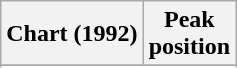<table class="wikitable sortable">
<tr>
<th align="left">Chart (1992)</th>
<th align="center">Peak<br>position</th>
</tr>
<tr>
</tr>
<tr>
</tr>
</table>
